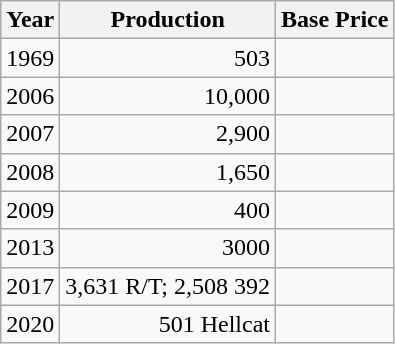<table class=wikitable>
<tr>
<th>Year</th>
<th>Production</th>
<th>Base Price</th>
</tr>
<tr align=right>
<td>1969</td>
<td>503</td>
<td></td>
</tr>
<tr align=right>
<td>2006</td>
<td>10,000</td>
<td></td>
</tr>
<tr align=right>
<td>2007</td>
<td>2,900</td>
<td></td>
</tr>
<tr align=right>
<td>2008</td>
<td>1,650</td>
<td></td>
</tr>
<tr align=right>
<td>2009</td>
<td>400</td>
<td></td>
</tr>
<tr align=right>
<td>2013</td>
<td>3000</td>
<td></td>
</tr>
<tr align=right>
<td>2017</td>
<td>3,631 R/T; 2,508 392</td>
<td></td>
</tr>
<tr align=right>
<td>2020</td>
<td>501 Hellcat</td>
<td></td>
</tr>
</table>
